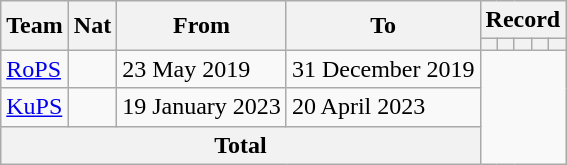<table class="wikitable" style="text-align: center">
<tr>
<th rowspan=2>Team</th>
<th rowspan=2>Nat</th>
<th rowspan=2>From</th>
<th rowspan=2>To</th>
<th colspan=8>Record</th>
</tr>
<tr>
<th></th>
<th></th>
<th></th>
<th></th>
<th></th>
</tr>
<tr>
<td align=left><a href='#'>RoPS</a></td>
<td></td>
<td align=left>23 May 2019</td>
<td align=left>31 December 2019<br></td>
</tr>
<tr>
<td align=left><a href='#'>KuPS</a></td>
<td></td>
<td align=left>19 January 2023</td>
<td align=left>20 April 2023<br></td>
</tr>
<tr>
<th colspan=4>Total<br></th>
</tr>
</table>
